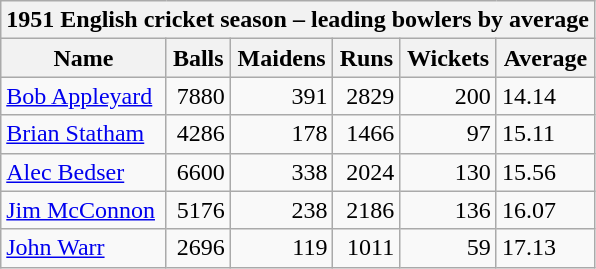<table class="wikitable">
<tr>
<th bgcolor="#efefef" colspan="7">1951 English cricket season – leading bowlers by average</th>
</tr>
<tr bgcolor="#efefef">
<th>Name</th>
<th>Balls</th>
<th>Maidens</th>
<th>Runs</th>
<th>Wickets</th>
<th>Average</th>
</tr>
<tr>
<td><a href='#'>Bob Appleyard</a></td>
<td align="right">7880</td>
<td align="right">391</td>
<td align="right">2829</td>
<td align="right">200</td>
<td>14.14</td>
</tr>
<tr>
<td><a href='#'>Brian Statham</a></td>
<td align="right">4286</td>
<td align="right">178</td>
<td align="right">1466</td>
<td align="right">97</td>
<td>15.11</td>
</tr>
<tr>
<td><a href='#'>Alec Bedser</a></td>
<td align="right">6600</td>
<td align="right">338</td>
<td align="right">2024</td>
<td align="right">130</td>
<td>15.56</td>
</tr>
<tr>
<td><a href='#'>Jim McConnon</a></td>
<td align="right">5176</td>
<td align="right">238</td>
<td align="right">2186</td>
<td align="right">136</td>
<td>16.07</td>
</tr>
<tr>
<td><a href='#'>John Warr</a></td>
<td align="right">2696</td>
<td align="right">119</td>
<td align="right">1011</td>
<td align="right">59</td>
<td>17.13</td>
</tr>
</table>
